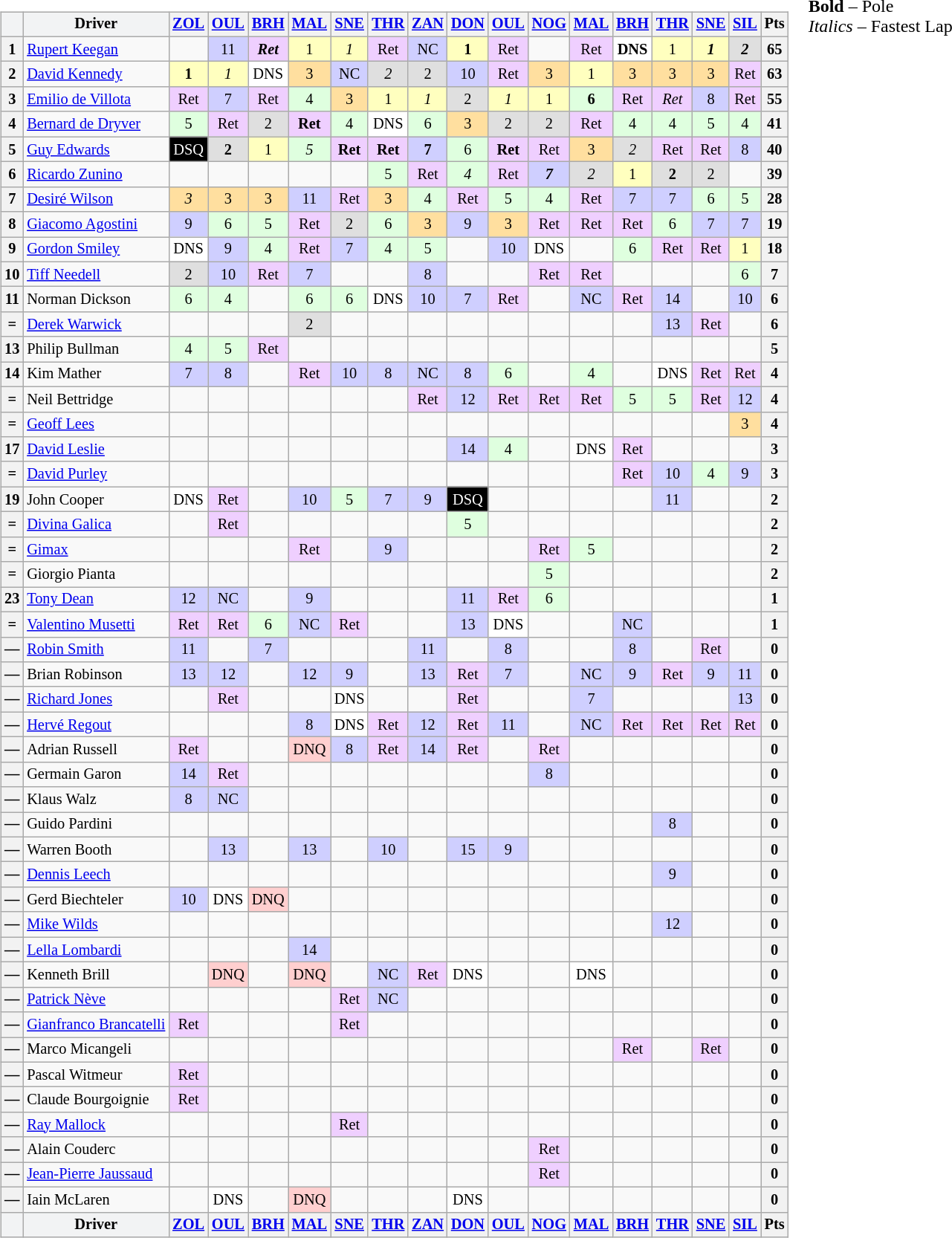<table>
<tr>
<td><br><table class="wikitable" style="font-size: 85%; text-align:center">
<tr valign="top">
<th style="vertical-align:middle; background-color:#f2f3f4"></th>
<th style="vertical-align:middle;background-color:#f2f3f4">Driver</th>
<th><a href='#'>ZOL</a><br></th>
<th><a href='#'>OUL</a><br></th>
<th><a href='#'>BRH</a><br></th>
<th><a href='#'>MAL</a><br></th>
<th><a href='#'>SNE</a><br></th>
<th><a href='#'>THR</a><br></th>
<th><a href='#'>ZAN</a><br></th>
<th><a href='#'>DON</a><br></th>
<th><a href='#'>OUL</a><br></th>
<th><a href='#'>NOG</a><br></th>
<th><a href='#'>MAL</a><br></th>
<th><a href='#'>BRH</a><br></th>
<th><a href='#'>THR</a><br></th>
<th><a href='#'>SNE</a><br></th>
<th><a href='#'>SIL</a><br></th>
<th valign="middle">Pts</th>
</tr>
<tr>
<th>1</th>
<td align="left"> <a href='#'>Rupert Keegan</a></td>
<td></td>
<td style="background:#cfcfff;">11</td>
<td style="background:#efcfff;"><strong><em>Ret</em></strong></td>
<td style="background:#ffffbf;">1</td>
<td style="background:#ffffbf;"><em>1</em></td>
<td style="background:#efcfff;">Ret</td>
<td style="background:#cfcfff;">NC</td>
<td style="background:#ffffbf;"><strong>1</strong></td>
<td style="background:#efcfff;">Ret</td>
<td></td>
<td style="background:#efcfff;">Ret</td>
<td style="background:#ffffff;"><strong>DNS</strong></td>
<td style="background:#ffffbf;">1</td>
<td style="background:#ffffbf;"><strong><em>1</em></strong></td>
<td style="background:#dfdfdf;"><strong><em>2</em></strong></td>
<th>65</th>
</tr>
<tr>
<th>2</th>
<td align="left"> <a href='#'>David Kennedy</a></td>
<td style="background:#ffffbf;"><strong>1</strong></td>
<td style="background:#ffffbf;"><em>1</em></td>
<td style="background:#ffffff;">DNS</td>
<td style="background:#ffdf9f;">3</td>
<td style="background:#cfcfff;">NC</td>
<td style="background:#dfdfdf;"><em>2</em></td>
<td style="background:#dfdfdf;">2</td>
<td style="background:#cfcfff;">10</td>
<td style="background:#efcfff;">Ret</td>
<td style="background:#ffdf9f;">3</td>
<td style="background:#ffffbf;">1</td>
<td style="background:#ffdf9f;">3</td>
<td style="background:#ffdf9f;">3</td>
<td style="background:#ffdf9f;">3</td>
<td style="background:#efcfff;">Ret</td>
<th>63</th>
</tr>
<tr>
<th>3</th>
<td align="left"> <a href='#'>Emilio de Villota</a></td>
<td style="background:#efcfff;">Ret</td>
<td style="background:#cfcfff;">7</td>
<td style="background:#efcfff;">Ret</td>
<td style="background:#dfffdf;">4</td>
<td style="background:#ffdf9f;">3</td>
<td style="background:#ffffbf;">1</td>
<td style="background:#ffffbf;"><em>1</em></td>
<td style="background:#dfdfdf;">2</td>
<td style="background:#ffffbf;"><em>1</em></td>
<td style="background:#ffffbf;">1</td>
<td style="background:#dfffdf;"><strong>6</strong></td>
<td style="background:#efcfff;">Ret</td>
<td style="background:#efcfff;"><em>Ret</em></td>
<td style="background:#cfcfff;">8</td>
<td style="background:#efcfff;">Ret</td>
<th>55</th>
</tr>
<tr>
<th>4</th>
<td align="left"> <a href='#'>Bernard de Dryver</a></td>
<td style="background:#dfffdf;">5</td>
<td style="background:#efcfff;">Ret</td>
<td style="background:#dfdfdf;">2</td>
<td style="background:#efcfff;"><strong>Ret</strong></td>
<td style="background:#dfffdf;">4</td>
<td style="background:#ffffff;">DNS</td>
<td style="background:#dfffdf;">6</td>
<td style="background:#ffdf9f;">3</td>
<td style="background:#dfdfdf;">2</td>
<td style="background:#dfdfdf;">2</td>
<td style="background:#efcfff;">Ret</td>
<td style="background:#dfffdf;">4</td>
<td style="background:#dfffdf;">4</td>
<td style="background:#dfffdf;">5</td>
<td style="background:#dfffdf;">4</td>
<th>41</th>
</tr>
<tr>
<th>5</th>
<td align="left"> <a href='#'>Guy Edwards</a></td>
<td style="background:#000000; color:white">DSQ</td>
<td style="background:#dfdfdf;"><strong>2</strong></td>
<td style="background:#ffffbf;">1</td>
<td style="background:#dfffdf;"><em>5</em></td>
<td style="background:#efcfff;"><strong>Ret</strong></td>
<td style="background:#efcfff;"><strong>Ret</strong></td>
<td style="background:#cfcfff;"><strong>7</strong></td>
<td style="background:#dfffdf;">6</td>
<td style="background:#efcfff;"><strong>Ret</strong></td>
<td style="background:#efcfff;">Ret</td>
<td style="background:#ffdf9f;">3</td>
<td style="background:#dfdfdf;"><em>2</em></td>
<td style="background:#efcfff;">Ret</td>
<td style="background:#efcfff;">Ret</td>
<td style="background:#cfcfff;">8</td>
<th>40</th>
</tr>
<tr>
<th>6</th>
<td align="left"> <a href='#'>Ricardo Zunino</a></td>
<td></td>
<td></td>
<td></td>
<td></td>
<td></td>
<td style="background:#dfffdf;">5</td>
<td style="background:#efcfff;">Ret</td>
<td style="background:#dfffdf;"><em>4</em></td>
<td style="background:#efcfff;">Ret</td>
<td style="background:#cfcfff;"><strong><em>7</em></strong></td>
<td style="background:#dfdfdf;"><em>2</em></td>
<td style="background:#ffffbf;">1</td>
<td style="background:#dfdfdf;"><strong>2</strong></td>
<td style="background:#dfdfdf;">2</td>
<td></td>
<th>39</th>
</tr>
<tr>
<th>7</th>
<td align="left"> <a href='#'>Desiré Wilson</a></td>
<td style="background:#ffdf9f;"><em>3</em></td>
<td style="background:#ffdf9f;">3</td>
<td style="background:#ffdf9f;">3</td>
<td style="background:#cfcfff;">11</td>
<td style="background:#efcfff;">Ret</td>
<td style="background:#ffdf9f;">3</td>
<td style="background:#dfffdf;">4</td>
<td style="background:#efcfff;">Ret</td>
<td style="background:#dfffdf;">5</td>
<td style="background:#dfffdf;">4</td>
<td style="background:#efcfff;">Ret</td>
<td style="background:#cfcfff;">7</td>
<td style="background:#cfcfff;">7</td>
<td style="background:#dfffdf;">6</td>
<td style="background:#dfffdf;">5</td>
<th>28</th>
</tr>
<tr>
<th>8</th>
<td align="left"> <a href='#'>Giacomo Agostini</a></td>
<td style="background:#cfcfff;">9</td>
<td style="background:#dfffdf;">6</td>
<td style="background:#dfffdf;">5</td>
<td style="background:#efcfff;">Ret</td>
<td style="background:#dfdfdf;">2</td>
<td style="background:#dfffdf;">6</td>
<td style="background:#ffdf9f;">3</td>
<td style="background:#cfcfff;">9</td>
<td style="background:#ffdf9f;">3</td>
<td style="background:#efcfff;">Ret</td>
<td style="background:#efcfff;">Ret</td>
<td style="background:#efcfff;">Ret</td>
<td style="background:#dfffdf;">6</td>
<td style="background:#cfcfff;">7</td>
<td style="background:#cfcfff;">7</td>
<th>19</th>
</tr>
<tr>
<th>9</th>
<td align="left"> <a href='#'>Gordon Smiley</a></td>
<td style="background:#ffffff;">DNS</td>
<td style="background:#cfcfff;">9</td>
<td style="background:#dfffdf;">4</td>
<td style="background:#efcfff;">Ret</td>
<td style="background:#cfcfff;">7</td>
<td style="background:#dfffdf;">4</td>
<td style="background:#dfffdf;">5</td>
<td></td>
<td style="background:#cfcfff;">10</td>
<td style="background:#ffffff;">DNS</td>
<td></td>
<td style="background:#dfffdf;">6</td>
<td style="background:#efcfff;">Ret</td>
<td style="background:#efcfff;">Ret</td>
<td style="background:#ffffbf;">1</td>
<th>18</th>
</tr>
<tr>
<th>10</th>
<td align="left"> <a href='#'>Tiff Needell</a></td>
<td style="background:#dfdfdf;">2</td>
<td style="background:#cfcfff;">10</td>
<td style="background:#efcfff;">Ret</td>
<td style="background:#cfcfff;">7</td>
<td></td>
<td></td>
<td style="background:#cfcfff;">8</td>
<td></td>
<td></td>
<td style="background:#efcfff;">Ret</td>
<td style="background:#efcfff;">Ret</td>
<td></td>
<td></td>
<td></td>
<td style="background:#dfffdf;">6</td>
<th>7</th>
</tr>
<tr>
<th>11</th>
<td align="left"> Norman Dickson</td>
<td style="background:#dfffdf;">6</td>
<td style="background:#dfffdf;">4</td>
<td></td>
<td style="background:#dfffdf;">6</td>
<td style="background:#dfffdf;">6</td>
<td style="background:#ffffff;">DNS</td>
<td style="background:#cfcfff;">10</td>
<td style="background:#cfcfff;">7</td>
<td style="background:#efcfff;">Ret</td>
<td></td>
<td style="background:#cfcfff;">NC</td>
<td style="background:#efcfff;">Ret</td>
<td style="background:#cfcfff;">14</td>
<td></td>
<td style="background:#cfcfff;">10</td>
<th>6</th>
</tr>
<tr>
<th>=</th>
<td align="left"> <a href='#'>Derek Warwick</a></td>
<td></td>
<td></td>
<td></td>
<td style="background:#dfdfdf;">2</td>
<td></td>
<td></td>
<td></td>
<td></td>
<td></td>
<td></td>
<td></td>
<td></td>
<td style="background:#cfcfff;">13</td>
<td style="background:#efcfff;">Ret</td>
<td></td>
<th>6</th>
</tr>
<tr>
<th>13</th>
<td align="left"> Philip Bullman</td>
<td style="background:#dfffdf;">4</td>
<td style="background:#dfffdf;">5</td>
<td style="background:#efcfff;">Ret</td>
<td></td>
<td></td>
<td></td>
<td></td>
<td></td>
<td></td>
<td></td>
<td></td>
<td></td>
<td></td>
<td></td>
<td></td>
<th>5</th>
</tr>
<tr>
<th>14</th>
<td align="left"> Kim Mather</td>
<td style="background:#cfcfff;">7</td>
<td style="background:#cfcfff;">8</td>
<td></td>
<td style="background:#efcfff;">Ret</td>
<td style="background:#cfcfff;">10</td>
<td style="background:#cfcfff;">8</td>
<td style="background:#cfcfff;">NC</td>
<td style="background:#cfcfff;">8</td>
<td style="background:#dfffdf;">6</td>
<td></td>
<td style="background:#dfffdf;">4</td>
<td></td>
<td style="background:#ffffff;">DNS</td>
<td style="background:#efcfff;">Ret</td>
<td style="background:#efcfff;">Ret</td>
<th>4</th>
</tr>
<tr>
<th>=</th>
<td align="left"> Neil Bettridge</td>
<td></td>
<td></td>
<td></td>
<td></td>
<td></td>
<td></td>
<td style="background:#efcfff;">Ret</td>
<td style="background:#cfcfff;">12</td>
<td style="background:#efcfff;">Ret</td>
<td style="background:#efcfff;">Ret</td>
<td style="background:#efcfff;">Ret</td>
<td style="background:#dfffdf;">5</td>
<td style="background:#dfffdf;">5</td>
<td style="background:#efcfff;">Ret</td>
<td style="background:#cfcfff;">12</td>
<th>4</th>
</tr>
<tr>
<th>=</th>
<td align="left"> <a href='#'>Geoff Lees</a></td>
<td></td>
<td></td>
<td></td>
<td></td>
<td></td>
<td></td>
<td></td>
<td></td>
<td></td>
<td></td>
<td></td>
<td></td>
<td></td>
<td></td>
<td style="background:#ffdf9f;">3</td>
<th>4</th>
</tr>
<tr>
<th>17</th>
<td align="left"> <a href='#'>David Leslie</a></td>
<td></td>
<td></td>
<td></td>
<td></td>
<td></td>
<td></td>
<td></td>
<td style="background:#cfcfff;">14</td>
<td style="background:#dfffdf;">4</td>
<td></td>
<td style="background:#ffffff;">DNS</td>
<td style="background:#efcfff;">Ret</td>
<td></td>
<td></td>
<td></td>
<th>3</th>
</tr>
<tr align="center">
<th>=</th>
<td align="left"> <a href='#'>David Purley</a></td>
<td></td>
<td></td>
<td></td>
<td></td>
<td></td>
<td></td>
<td></td>
<td></td>
<td></td>
<td></td>
<td></td>
<td style="background:#efcfff;">Ret</td>
<td style="background:#cfcfff;">10</td>
<td style="background:#dfffdf;">4</td>
<td style="background:#cfcfff;">9</td>
<th>3</th>
</tr>
<tr>
<th>19</th>
<td align="left"> John Cooper</td>
<td style="background:#ffffff;">DNS</td>
<td style="background:#efcfff;">Ret</td>
<td></td>
<td style="background:#cfcfff;">10</td>
<td style="background:#dfffdf;">5</td>
<td style="background:#cfcfff;">7</td>
<td style="background:#cfcfff;">9</td>
<td style="background:#000000; color:white">DSQ</td>
<td></td>
<td></td>
<td></td>
<td></td>
<td style="background:#cfcfff;">11</td>
<td></td>
<td></td>
<th>2</th>
</tr>
<tr>
<th>=</th>
<td align="left"> <a href='#'>Divina Galica</a></td>
<td></td>
<td style="background:#efcfff;">Ret</td>
<td></td>
<td></td>
<td></td>
<td></td>
<td></td>
<td style="background:#dfffdf;">5</td>
<td></td>
<td></td>
<td></td>
<td></td>
<td></td>
<td></td>
<td></td>
<th>2</th>
</tr>
<tr>
<th>=</th>
<td align="left"> <a href='#'>Gimax</a></td>
<td></td>
<td></td>
<td></td>
<td style="background:#efcfff;">Ret</td>
<td></td>
<td style="background:#cfcfff;">9</td>
<td></td>
<td></td>
<td></td>
<td style="background:#efcfff;">Ret</td>
<td style="background:#dfffdf;">5</td>
<td></td>
<td></td>
<td></td>
<td></td>
<th>2</th>
</tr>
<tr>
<th>=</th>
<td align="left"> Giorgio Pianta</td>
<td></td>
<td></td>
<td></td>
<td></td>
<td></td>
<td></td>
<td></td>
<td></td>
<td></td>
<td style="background:#dfffdf;">5</td>
<td></td>
<td></td>
<td></td>
<td></td>
<td></td>
<th>2</th>
</tr>
<tr>
<th>23</th>
<td align="left"> <a href='#'>Tony Dean</a></td>
<td style="background:#cfcfff;">12</td>
<td style="background:#cfcfff;">NC</td>
<td></td>
<td style="background:#cfcfff;">9</td>
<td></td>
<td></td>
<td></td>
<td style="background:#cfcfff;">11</td>
<td style="background:#efcfff;">Ret</td>
<td style="background:#dfffdf;">6</td>
<td></td>
<td></td>
<td></td>
<td></td>
<td></td>
<th>1</th>
</tr>
<tr>
<th>=</th>
<td align="left"> <a href='#'>Valentino Musetti</a></td>
<td style="background:#efcfff;">Ret</td>
<td style="background:#efcfff;">Ret</td>
<td style="background:#dfffdf;">6</td>
<td style="background:#cfcfff;">NC</td>
<td style="background:#efcfff;">Ret</td>
<td></td>
<td></td>
<td style="background:#cfcfff;">13</td>
<td style="background:#ffffff;">DNS</td>
<td></td>
<td></td>
<td style="background:#cfcfff;">NC</td>
<td></td>
<td></td>
<td></td>
<th>1</th>
</tr>
<tr>
<th>—</th>
<td align="left"> <a href='#'>Robin Smith</a></td>
<td style="background:#cfcfff;">11</td>
<td></td>
<td style="background:#cfcfff;">7</td>
<td></td>
<td></td>
<td></td>
<td style="background:#cfcfff;">11</td>
<td></td>
<td style="background:#cfcfff;">8</td>
<td></td>
<td></td>
<td style="background:#cfcfff;">8</td>
<td></td>
<td style="background:#efcfff;">Ret</td>
<td></td>
<th>0</th>
</tr>
<tr>
<th>—</th>
<td align="left"> Brian Robinson</td>
<td style="background:#cfcfff;">13</td>
<td style="background:#cfcfff;">12</td>
<td></td>
<td style="background:#cfcfff;">12</td>
<td style="background:#cfcfff;">9</td>
<td></td>
<td style="background:#cfcfff;">13</td>
<td style="background:#efcfff;">Ret</td>
<td style="background:#cfcfff;">7</td>
<td></td>
<td style="background:#cfcfff;">NC</td>
<td style="background:#cfcfff;">9</td>
<td style="background:#efcfff;">Ret</td>
<td style="background:#cfcfff;">9</td>
<td style="background:#cfcfff;">11</td>
<th>0</th>
</tr>
<tr>
<th>—</th>
<td align="left"> <a href='#'>Richard Jones</a></td>
<td></td>
<td style="background:#efcfff;">Ret</td>
<td></td>
<td></td>
<td style="background:#ffffff;">DNS</td>
<td></td>
<td></td>
<td style="background:#efcfff;">Ret</td>
<td></td>
<td></td>
<td style="background:#cfcfff;">7</td>
<td></td>
<td></td>
<td></td>
<td style="background:#cfcfff;">13</td>
<th>0</th>
</tr>
<tr>
<th>—</th>
<td align="left"> <a href='#'>Hervé Regout</a></td>
<td></td>
<td></td>
<td></td>
<td style="background:#cfcfff;">8</td>
<td style="background:#ffffff;">DNS</td>
<td style="background:#efcfff;">Ret</td>
<td style="background:#cfcfff;">12</td>
<td style="background:#efcfff;">Ret</td>
<td style="background:#cfcfff;">11</td>
<td></td>
<td style="background:#cfcfff;">NC</td>
<td style="background:#efcfff;">Ret</td>
<td style="background:#efcfff;">Ret</td>
<td style="background:#efcfff;">Ret</td>
<td style="background:#efcfff;">Ret</td>
<th>0</th>
</tr>
<tr>
<th>—</th>
<td align="left"> Adrian Russell</td>
<td style="background:#efcfff;">Ret</td>
<td></td>
<td></td>
<td style="background:#ffcfcf;">DNQ</td>
<td style="background:#cfcfff;">8</td>
<td style="background:#efcfff;">Ret</td>
<td style="background:#cfcfff;">14</td>
<td style="background:#efcfff;">Ret</td>
<td></td>
<td style="background:#efcfff;">Ret</td>
<td></td>
<td></td>
<td></td>
<td></td>
<td></td>
<th>0</th>
</tr>
<tr>
<th>—</th>
<td align="left"> Germain Garon</td>
<td style="background:#cfcfff;">14</td>
<td style="background:#efcfff;">Ret</td>
<td></td>
<td></td>
<td></td>
<td></td>
<td></td>
<td></td>
<td></td>
<td style="background:#cfcfff;">8</td>
<td></td>
<td></td>
<td></td>
<td></td>
<td></td>
<th>0</th>
</tr>
<tr>
<th>—</th>
<td align="left"> Klaus Walz</td>
<td style="background:#cfcfff;">8</td>
<td style="background:#cfcfff;">NC</td>
<td></td>
<td></td>
<td></td>
<td></td>
<td></td>
<td></td>
<td></td>
<td></td>
<td></td>
<td></td>
<td></td>
<td></td>
<td></td>
<th>0</th>
</tr>
<tr>
<th>—</th>
<td align="left"> Guido Pardini</td>
<td></td>
<td></td>
<td></td>
<td></td>
<td></td>
<td></td>
<td></td>
<td></td>
<td></td>
<td></td>
<td></td>
<td></td>
<td style="background:#cfcfff;">8</td>
<td></td>
<td></td>
<th>0</th>
</tr>
<tr>
<th>—</th>
<td align="left"> Warren Booth</td>
<td></td>
<td style="background:#cfcfff;">13</td>
<td></td>
<td style="background:#cfcfff;">13</td>
<td></td>
<td style="background:#cfcfff;">10</td>
<td></td>
<td style="background:#cfcfff;">15</td>
<td style="background:#cfcfff;">9</td>
<td></td>
<td></td>
<td></td>
<td></td>
<td></td>
<td></td>
<th>0</th>
</tr>
<tr>
<th>—</th>
<td align="left"> <a href='#'>Dennis Leech</a></td>
<td></td>
<td></td>
<td></td>
<td></td>
<td></td>
<td></td>
<td></td>
<td></td>
<td></td>
<td></td>
<td></td>
<td></td>
<td style="background:#cfcfff;">9</td>
<td></td>
<td></td>
<th>0</th>
</tr>
<tr>
<th>—</th>
<td align="left"> Gerd Biechteler</td>
<td style="background:#cfcfff;">10</td>
<td style="background:#ffffff;">DNS</td>
<td style="background:#ffcfcf;">DNQ</td>
<td></td>
<td></td>
<td></td>
<td></td>
<td></td>
<td></td>
<td></td>
<td></td>
<td></td>
<td></td>
<td></td>
<td></td>
<th>0</th>
</tr>
<tr>
<th>—</th>
<td align="left"> <a href='#'>Mike Wilds</a></td>
<td></td>
<td></td>
<td></td>
<td></td>
<td></td>
<td></td>
<td></td>
<td></td>
<td></td>
<td></td>
<td></td>
<td></td>
<td style="background:#cfcfff;">12</td>
<td></td>
<td></td>
<th>0</th>
</tr>
<tr>
<th>—</th>
<td align="left"> <a href='#'>Lella Lombardi</a></td>
<td></td>
<td></td>
<td></td>
<td style="background:#cfcfff;">14</td>
<td></td>
<td></td>
<td></td>
<td></td>
<td></td>
<td></td>
<td></td>
<td></td>
<td></td>
<td></td>
<td></td>
<th>0</th>
</tr>
<tr>
<th>—</th>
<td align="left"> Kenneth Brill</td>
<td></td>
<td style="background:#ffcfcf;">DNQ</td>
<td></td>
<td style="background:#ffcfcf;">DNQ</td>
<td></td>
<td style="background:#cfcfff;">NC</td>
<td style="background:#efcfff;">Ret</td>
<td style="background:#ffffff;">DNS</td>
<td></td>
<td></td>
<td style="background:#ffffff;">DNS</td>
<td></td>
<td></td>
<td></td>
<td></td>
<th>0</th>
</tr>
<tr>
<th>—</th>
<td align="left"> <a href='#'>Patrick Nève</a></td>
<td></td>
<td></td>
<td></td>
<td></td>
<td style="background:#efcfff;">Ret</td>
<td style="background:#cfcfff;">NC</td>
<td></td>
<td></td>
<td></td>
<td></td>
<td></td>
<td></td>
<td></td>
<td></td>
<td></td>
<th>0</th>
</tr>
<tr>
<th>—</th>
<td align="left" nowrap> <a href='#'>Gianfranco Brancatelli</a></td>
<td style="background:#efcfff;">Ret</td>
<td></td>
<td></td>
<td></td>
<td style="background:#efcfff;">Ret</td>
<td></td>
<td></td>
<td></td>
<td></td>
<td></td>
<td></td>
<td></td>
<td></td>
<td></td>
<td></td>
<th>0</th>
</tr>
<tr>
<th>—</th>
<td align="left"> Marco Micangeli</td>
<td></td>
<td></td>
<td></td>
<td></td>
<td></td>
<td></td>
<td></td>
<td></td>
<td></td>
<td></td>
<td></td>
<td style="background:#efcfff;">Ret</td>
<td></td>
<td style="background:#efcfff;">Ret</td>
<td></td>
<th>0</th>
</tr>
<tr>
<th>—</th>
<td align="left"> Pascal Witmeur</td>
<td style="background:#efcfff;">Ret</td>
<td></td>
<td></td>
<td></td>
<td></td>
<td></td>
<td></td>
<td></td>
<td></td>
<td></td>
<td></td>
<td></td>
<td></td>
<td></td>
<td></td>
<th>0</th>
</tr>
<tr>
<th>—</th>
<td align="left"> Claude Bourgoignie</td>
<td style="background:#efcfff;">Ret</td>
<td></td>
<td></td>
<td></td>
<td></td>
<td></td>
<td></td>
<td></td>
<td></td>
<td></td>
<td></td>
<td></td>
<td></td>
<td></td>
<td></td>
<th>0</th>
</tr>
<tr>
<th>—</th>
<td align="left"> <a href='#'>Ray Mallock</a></td>
<td></td>
<td></td>
<td></td>
<td></td>
<td style="background:#efcfff;">Ret</td>
<td></td>
<td></td>
<td></td>
<td></td>
<td></td>
<td></td>
<td></td>
<td></td>
<td></td>
<td></td>
<th>0</th>
</tr>
<tr>
<th>—</th>
<td align="left"> Alain Couderc</td>
<td></td>
<td></td>
<td></td>
<td></td>
<td></td>
<td></td>
<td></td>
<td></td>
<td></td>
<td style="background:#efcfff;">Ret</td>
<td></td>
<td></td>
<td></td>
<td></td>
<td></td>
<th>0</th>
</tr>
<tr>
<th>—</th>
<td align="left"> <a href='#'>Jean-Pierre Jaussaud</a></td>
<td></td>
<td></td>
<td></td>
<td></td>
<td></td>
<td></td>
<td></td>
<td></td>
<td></td>
<td style="background:#efcfff;">Ret</td>
<td></td>
<td></td>
<td></td>
<td></td>
<td></td>
<th>0</th>
</tr>
<tr>
<th>—</th>
<td align="left"> Iain McLaren</td>
<td></td>
<td style="background:#ffffff;">DNS</td>
<td></td>
<td style="background:#ffcfcf;">DNQ</td>
<td></td>
<td></td>
<td></td>
<td style="background:#ffffff;">DNS</td>
<td></td>
<td></td>
<td></td>
<td></td>
<td></td>
<td></td>
<td></td>
<th>0</th>
</tr>
<tr>
<th style="vertical-align:middle; background-color:#f2f3f4"></th>
<th style="vertical-align:middle;background-color:#f2f3f4">Driver</th>
<th><a href='#'>ZOL</a><br></th>
<th><a href='#'>OUL</a><br></th>
<th><a href='#'>BRH</a><br></th>
<th><a href='#'>MAL</a><br></th>
<th><a href='#'>SNE</a><br></th>
<th><a href='#'>THR</a><br></th>
<th><a href='#'>ZAN</a><br></th>
<th><a href='#'>DON</a><br></th>
<th><a href='#'>OUL</a><br></th>
<th><a href='#'>NOG</a><br></th>
<th><a href='#'>MAL</a><br></th>
<th><a href='#'>BRH</a><br></th>
<th><a href='#'>THR</a><br></th>
<th><a href='#'>SNE</a><br></th>
<th><a href='#'>SIL</a><br></th>
<th valign="middle">Pts</th>
</tr>
</table>
</td>
<td valign="top"><br>
<span><strong>Bold</strong> – Pole<br>
<em>Italics</em> – Fastest Lap</span></td>
</tr>
</table>
